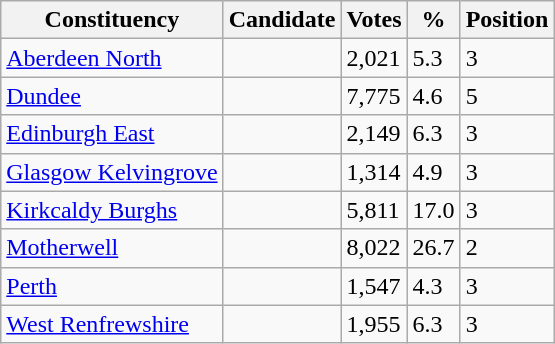<table class="wikitable sortable">
<tr>
<th>Constituency</th>
<th>Candidate</th>
<th>Votes</th>
<th>%</th>
<th>Position</th>
</tr>
<tr>
<td><a href='#'>Aberdeen North</a></td>
<td></td>
<td>2,021</td>
<td>5.3</td>
<td>3</td>
</tr>
<tr>
<td><a href='#'>Dundee</a></td>
<td></td>
<td>7,775</td>
<td>4.6</td>
<td>5</td>
</tr>
<tr>
<td><a href='#'>Edinburgh East</a></td>
<td></td>
<td>2,149</td>
<td>6.3</td>
<td>3</td>
</tr>
<tr>
<td><a href='#'>Glasgow Kelvingrove</a></td>
<td></td>
<td>1,314</td>
<td>4.9</td>
<td>3</td>
</tr>
<tr>
<td><a href='#'>Kirkcaldy Burghs</a></td>
<td></td>
<td>5,811</td>
<td>17.0</td>
<td>3</td>
</tr>
<tr>
<td><a href='#'>Motherwell</a></td>
<td></td>
<td>8,022</td>
<td>26.7</td>
<td>2</td>
</tr>
<tr>
<td><a href='#'>Perth</a></td>
<td></td>
<td>1,547</td>
<td>4.3</td>
<td>3</td>
</tr>
<tr>
<td><a href='#'>West Renfrewshire</a></td>
<td></td>
<td>1,955</td>
<td>6.3</td>
<td>3</td>
</tr>
</table>
